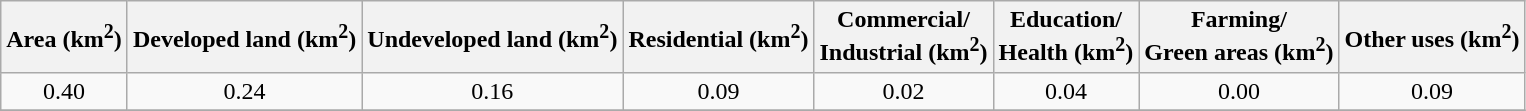<table class="wikitable" style="text-align: center;">
<tr>
<th>Area (km<sup>2</sup>)</th>
<th>Developed land (km<sup>2</sup>)</th>
<th>Undeveloped land (km<sup>2</sup>)</th>
<th>Residential (km<sup>2</sup>)</th>
<th>Commercial/<br> Industrial (km<sup>2</sup>)</th>
<th>Education/<br> Health (km<sup>2</sup>)</th>
<th>Farming/<br> Green areas (km<sup>2</sup>)</th>
<th>Other uses (km<sup>2</sup>)</th>
</tr>
<tr>
<td>0.40</td>
<td>0.24</td>
<td>0.16</td>
<td>0.09</td>
<td>0.02</td>
<td>0.04</td>
<td>0.00</td>
<td>0.09</td>
</tr>
<tr>
</tr>
</table>
